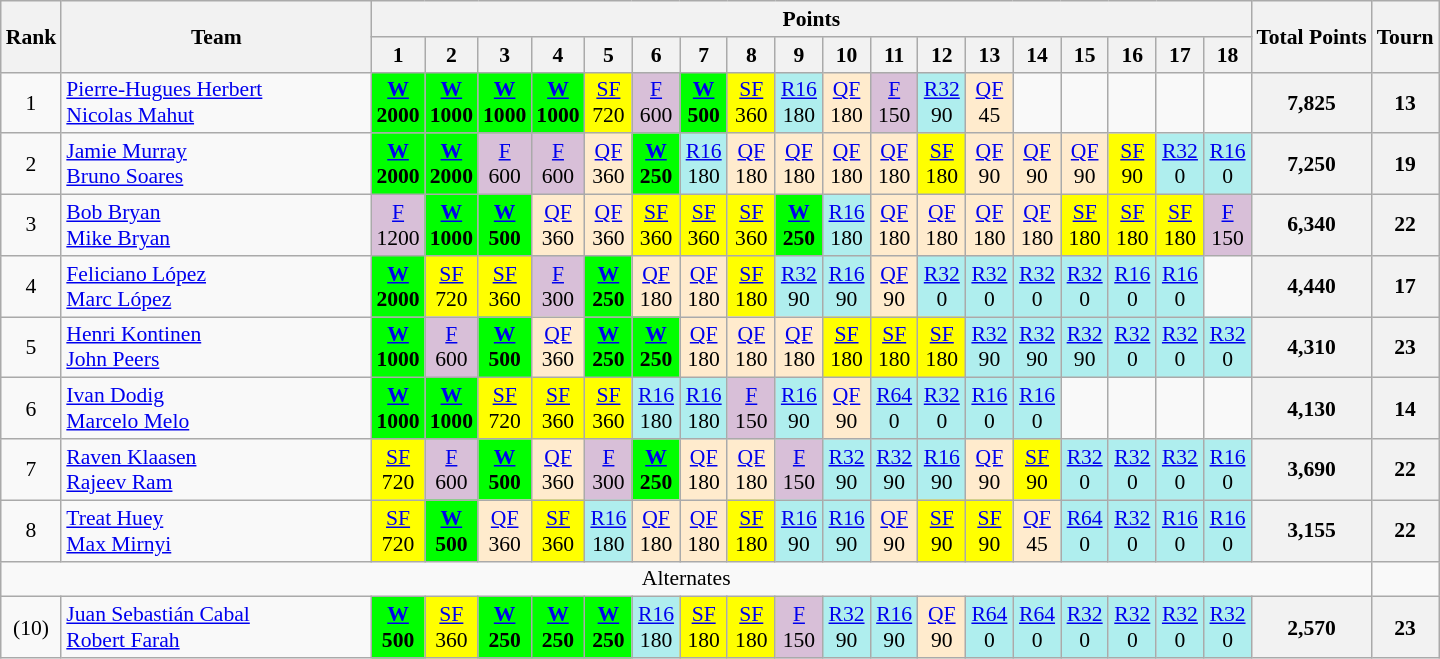<table class=wikitable style=font-size:90%;text-align:center>
<tr>
<th rowspan="2" style="width:20px;">Rank</th>
<th rowspan="2" style="width:200px;">Team</th>
<th colspan="18" style="width:50px;">Points</th>
<th rowspan=2>Total Points</th>
<th rowspan=2>Tourn</th>
</tr>
<tr>
<th width=25>1</th>
<th width=25>2</th>
<th width=25>3</th>
<th width=25>4</th>
<th width=25>5</th>
<th width=25>6</th>
<th width=25>7</th>
<th width=25>8</th>
<th width=25>9</th>
<th width=25>10</th>
<th width=25>11</th>
<th width=25>12</th>
<th width=25>13</th>
<th width=25>14</th>
<th width=25>15</th>
<th width=25>16</th>
<th width=25>17</th>
<th width=25>18</th>
</tr>
<tr>
<td>1</td>
<td align=left> <a href='#'>Pierre-Hugues Herbert</a><br> <a href='#'>Nicolas Mahut</a></td>
<td bgcolor=lime><strong><a href='#'>W</a><br>2000</strong></td>
<td bgcolor=lime><strong><a href='#'>W</a><br>1000</strong></td>
<td bgcolor=lime><strong><a href='#'>W</a><br>1000</strong></td>
<td bgcolor=lime><strong><a href='#'>W</a><br>1000</strong></td>
<td bgcolor=yellow><a href='#'>SF</a><br>720</td>
<td bgcolor=thistle><a href='#'>F</a><br>600</td>
<td bgcolor=lime><strong><a href='#'>W</a><br>500</strong></td>
<td bgcolor=yellow><a href='#'>SF</a><br>360</td>
<td bgcolor=#afeeee><a href='#'>R16</a><br>180</td>
<td bgcolor=#ffebcd><a href='#'>QF</a><br>180</td>
<td bgcolor=thistle><a href='#'>F</a><br>150</td>
<td bgcolor=#afeeee><a href='#'>R32</a><br>90</td>
<td bgcolor=#ffebcd><a href='#'>QF</a><br>45</td>
<td bgcolor=><br></td>
<td bgcolor=><br></td>
<td bgcolor=><br></td>
<td bgcolor=><br></td>
<td bgcolor=><br></td>
<th>7,825</th>
<th>13</th>
</tr>
<tr>
<td>2</td>
<td align=left> <a href='#'>Jamie Murray</a><br> <a href='#'>Bruno Soares</a></td>
<td bgcolor=lime><strong><a href='#'>W</a><br>2000</strong></td>
<td bgcolor=lime><strong><a href='#'>W</a><br>2000</strong></td>
<td bgcolor=thistle><a href='#'>F</a><br>600</td>
<td bgcolor=thistle><a href='#'>F</a><br>600</td>
<td bgcolor=#ffebcd><a href='#'>QF</a><br>360</td>
<td bgcolor=lime><strong><a href='#'>W</a><br>250</strong></td>
<td bgcolor=#afeeee><a href='#'>R16</a><br>180</td>
<td bgcolor=#ffebcd><a href='#'>QF</a><br>180</td>
<td bgcolor=#ffebcd><a href='#'>QF</a><br>180</td>
<td bgcolor=#ffebcd><a href='#'>QF</a><br>180</td>
<td bgcolor=#ffebcd><a href='#'>QF</a><br>180</td>
<td bgcolor=yellow><a href='#'>SF</a><br>180</td>
<td bgcolor=#ffebcd><a href='#'>QF</a><br>90</td>
<td bgcolor=#ffebcd><a href='#'>QF</a><br>90</td>
<td bgcolor=#ffebcd><a href='#'>QF</a><br>90</td>
<td bgcolor=yellow><a href='#'>SF</a><br>90</td>
<td bgcolor=#afeeee><a href='#'>R32</a><br>0</td>
<td bgcolor=#afeeee><a href='#'>R16</a><br>0</td>
<th>7,250</th>
<th>19</th>
</tr>
<tr>
<td>3</td>
<td align=left> <a href='#'>Bob Bryan</a><br> <a href='#'>Mike Bryan</a></td>
<td bgcolor=thistle><a href='#'>F</a><br>1200</td>
<td bgcolor=lime><strong><a href='#'>W</a><br>1000</strong></td>
<td bgcolor=lime><strong><a href='#'>W</a><br>500</strong></td>
<td bgcolor=#ffebcd><a href='#'>QF</a><br>360</td>
<td bgcolor=#ffebcd><a href='#'>QF</a><br>360</td>
<td bgcolor=yellow><a href='#'>SF</a><br>360</td>
<td bgcolor=yellow><a href='#'>SF</a><br>360</td>
<td bgcolor=yellow><a href='#'>SF</a><br>360</td>
<td bgcolor=lime><strong><a href='#'>W</a><br>250</strong></td>
<td bgcolor=#afeeee><a href='#'>R16</a><br>180</td>
<td bgcolor=#ffebcd><a href='#'>QF</a><br>180</td>
<td bgcolor=#ffebcd><a href='#'>QF</a><br>180</td>
<td bgcolor=#ffebcd><a href='#'>QF</a><br>180</td>
<td bgcolor=#ffebcd><a href='#'>QF</a><br>180</td>
<td bgcolor=yellow><a href='#'>SF</a><br>180</td>
<td bgcolor=yellow><a href='#'>SF</a><br>180</td>
<td bgcolor=yellow><a href='#'>SF</a><br>180</td>
<td bgcolor=thistle><a href='#'>F</a><br>150</td>
<th>6,340</th>
<th>22</th>
</tr>
<tr>
<td>4</td>
<td align=left> <a href='#'>Feliciano López</a><br>  <a href='#'>Marc López</a></td>
<td bgcolor=lime><strong><a href='#'>W</a><br>2000</strong></td>
<td bgcolor=yellow><a href='#'>SF</a><br>720</td>
<td bgcolor=yellow><a href='#'>SF</a><br>360</td>
<td bgcolor=thistle><a href='#'>F</a><br>300</td>
<td bgcolor=lime><strong><a href='#'>W</a><br>250</strong></td>
<td bgcolor=#ffebcd><a href='#'>QF</a><br>180</td>
<td bgcolor=#ffebcd><a href='#'>QF</a><br>180</td>
<td bgcolor=yellow><a href='#'>SF</a><br>180</td>
<td bgcolor=#afeeee><a href='#'>R32</a><br>90</td>
<td bgcolor=#afeeee><a href='#'>R16</a><br>90</td>
<td bgcolor=#ffebcd><a href='#'>QF</a><br>90</td>
<td bgcolor=#afeeee><a href='#'>R32</a><br>0</td>
<td bgcolor=#afeeee><a href='#'>R32</a><br>0</td>
<td bgcolor=#afeeee><a href='#'>R32</a><br>0</td>
<td bgcolor=#afeeee><a href='#'>R32</a><br>0</td>
<td bgcolor=#afeeee><a href='#'>R16</a><br>0</td>
<td bgcolor=#afeeee><a href='#'>R16</a><br>0</td>
<td><br></td>
<th>4,440</th>
<th>17</th>
</tr>
<tr>
<td>5</td>
<td align=left> <a href='#'>Henri Kontinen</a><br> <a href='#'>John Peers</a></td>
<td bgcolor=lime><strong><a href='#'>W</a><br>1000</strong></td>
<td bgcolor=thistle><a href='#'>F</a><br>600</td>
<td bgcolor=lime><strong><a href='#'>W</a><br>500</strong></td>
<td bgcolor=#ffebcd><a href='#'>QF</a><br>360</td>
<td bgcolor=lime><strong><a href='#'>W</a><br>250</strong></td>
<td bgcolor=lime><strong><a href='#'>W</a><br>250</strong></td>
<td bgcolor=#ffebcd><a href='#'>QF</a><br>180</td>
<td bgcolor=#ffebcd><a href='#'>QF</a><br>180</td>
<td bgcolor=#ffebcd><a href='#'>QF</a><br>180</td>
<td bgcolor=yellow><a href='#'>SF</a><br>180</td>
<td bgcolor=yellow><a href='#'>SF</a><br>180</td>
<td bgcolor=yellow><a href='#'>SF</a><br>180</td>
<td bgcolor=#afeeee><a href='#'>R32</a><br>90</td>
<td bgcolor=#afeeee><a href='#'>R32</a><br>90</td>
<td bgcolor=#afeeee><a href='#'>R32</a><br>90</td>
<td bgcolor=#afeeee><a href='#'>R32</a><br>0</td>
<td bgcolor=#afeeee><a href='#'>R32</a><br>0</td>
<td bgcolor=#afeeee><a href='#'>R32</a><br>0</td>
<th>4,310</th>
<th>23</th>
</tr>
<tr>
<td>6</td>
<td align=left> <a href='#'>Ivan Dodig</a><br> <a href='#'>Marcelo Melo</a></td>
<td bgcolor=lime><strong><a href='#'>W</a><br>1000</strong></td>
<td bgcolor=lime><strong><a href='#'>W</a><br>1000</strong></td>
<td bgcolor=yellow><a href='#'>SF</a><br>720</td>
<td bgcolor=yellow><a href='#'>SF</a><br>360</td>
<td bgcolor=yellow><a href='#'>SF</a><br>360</td>
<td bgcolor=#afeeee><a href='#'>R16</a><br>180</td>
<td bgcolor=#afeeee><a href='#'>R16</a><br>180</td>
<td bgcolor=thistle><a href='#'>F</a><br>150</td>
<td bgcolor=#afeeee><a href='#'>R16</a><br>90</td>
<td bgcolor=#ffebcd><a href='#'>QF</a><br>90</td>
<td bgcolor=#afeeee><a href='#'>R64</a><br>0</td>
<td bgcolor=#afeeee><a href='#'>R32</a><br>0</td>
<td bgcolor=#afeeee><a href='#'>R16</a><br>0</td>
<td bgcolor=#afeeee><a href='#'>R16</a><br>0</td>
<td><br></td>
<td><br></td>
<td><br></td>
<td><br></td>
<th>4,130</th>
<th>14</th>
</tr>
<tr>
<td>7</td>
<td align=left> <a href='#'>Raven Klaasen</a><br> <a href='#'>Rajeev Ram</a></td>
<td bgcolor=yellow><a href='#'>SF</a><br>720</td>
<td bgcolor=thistle><a href='#'>F</a><br>600</td>
<td bgcolor=lime><strong><a href='#'>W</a><br>500</strong></td>
<td bgcolor=#ffebcd><a href='#'>QF</a><br>360</td>
<td bgcolor=thistle><a href='#'>F</a><br>300</td>
<td bgcolor=lime><strong><a href='#'>W</a><br>250</strong></td>
<td bgcolor=#ffebcd><a href='#'>QF</a><br>180</td>
<td bgcolor=#ffebcd><a href='#'>QF</a><br>180</td>
<td bgcolor=thistle><a href='#'>F</a><br>150</td>
<td bgcolor=#afeeee><a href='#'>R32</a><br>90</td>
<td bgcolor=#afeeee><a href='#'>R32</a><br>90</td>
<td bgcolor=#afeeee><a href='#'>R16</a><br>90</td>
<td bgcolor=#ffebcd><a href='#'>QF</a><br>90</td>
<td bgcolor=yellow><a href='#'>SF</a><br>90</td>
<td bgcolor=#afeeee><a href='#'>R32</a><br>0</td>
<td bgcolor=#afeeee><a href='#'>R32</a><br>0</td>
<td bgcolor=#afeeee><a href='#'>R32</a><br>0</td>
<td bgcolor=#afeeee><a href='#'>R16</a><br>0</td>
<th>3,690</th>
<th>22</th>
</tr>
<tr>
<td>8</td>
<td align=left> <a href='#'>Treat Huey</a><br> <a href='#'>Max Mirnyi</a></td>
<td bgcolor=yellow><a href='#'>SF</a><br>720</td>
<td bgcolor=lime><strong><a href='#'>W</a><br>500</strong></td>
<td bgcolor=#ffebcd><a href='#'>QF</a><br>360</td>
<td bgcolor=yellow><a href='#'>SF</a><br>360</td>
<td bgcolor=#afeeee><a href='#'>R16</a><br>180</td>
<td bgcolor=#ffebcd><a href='#'>QF</a><br>180</td>
<td bgcolor=#ffebcd><a href='#'>QF</a><br>180</td>
<td bgcolor=yellow><a href='#'>SF</a><br>180</td>
<td bgcolor=#afeeee><a href='#'>R16</a><br>90</td>
<td bgcolor=#afeeee><a href='#'>R16</a><br>90</td>
<td bgcolor=#ffebcd><a href='#'>QF</a><br>90</td>
<td bgcolor=yellow><a href='#'>SF</a><br>90</td>
<td bgcolor=yellow><a href='#'>SF</a><br>90</td>
<td bgcolor=#ffebcd><a href='#'>QF</a><br>45</td>
<td bgcolor=#afeeee><a href='#'>R64</a><br>0</td>
<td bgcolor=#afeeee><a href='#'>R32</a><br>0</td>
<td bgcolor=#afeeee><a href='#'>R16</a><br>0</td>
<td bgcolor=#afeeee><a href='#'>R16</a><br>0</td>
<th>3,155</th>
<th>22</th>
</tr>
<tr>
<td colspan=21 align=center>Alternates</td>
</tr>
<tr>
<td>(10)</td>
<td align=left> <a href='#'>Juan Sebastián Cabal</a><br> <a href='#'>Robert Farah</a></td>
<td bgcolor=lime><a href='#'><strong>W</strong></a><br><strong>500</strong></td>
<td bgcolor=yellow><a href='#'>SF</a><br>360</td>
<td bgcolor=lime><strong><a href='#'>W</a><br>250</strong></td>
<td bgcolor=lime><strong><a href='#'>W</a><br>250</strong></td>
<td bgcolor=lime><strong><a href='#'>W</a><br>250</strong></td>
<td bgcolor=#afeeee><a href='#'>R16</a><br>180</td>
<td bgcolor=yellow><a href='#'>SF</a><br>180</td>
<td bgcolor=yellow><a href='#'>SF</a><br>180</td>
<td bgcolor=thistle><a href='#'>F</a><br>150</td>
<td bgcolor=#afeeee><a href='#'>R32</a><br>90</td>
<td bgcolor=#afeeee><a href='#'>R16</a><br>90</td>
<td bgcolor=#ffebcd><a href='#'>QF</a><br>90</td>
<td bgcolor=#afeeee><a href='#'>R64</a><br>0</td>
<td bgcolor=#afeeee><a href='#'>R64</a><br>0</td>
<td bgcolor=#afeeee><a href='#'>R32</a><br>0</td>
<td bgcolor=#afeeee><a href='#'>R32</a><br>0</td>
<td bgcolor=#afeeee><a href='#'>R32</a><br>0</td>
<td bgcolor=#afeeee><a href='#'>R32</a><br>0</td>
<th>2,570</th>
<th>23</th>
</tr>
</table>
